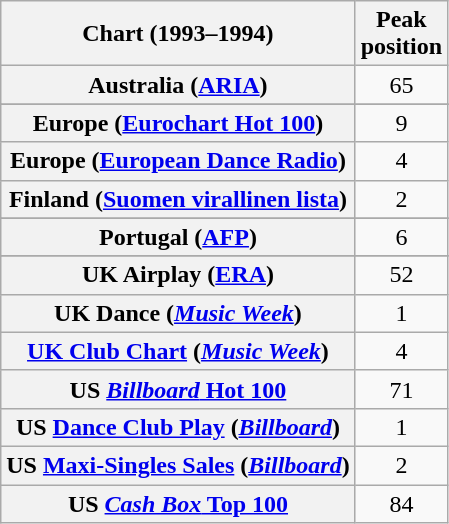<table class="wikitable sortable plainrowheaders" style="text-align:center">
<tr>
<th>Chart (1993–1994)</th>
<th>Peak<br>position</th>
</tr>
<tr>
<th scope="row">Australia (<a href='#'>ARIA</a>)</th>
<td>65</td>
</tr>
<tr>
</tr>
<tr>
</tr>
<tr>
<th scope="row">Europe (<a href='#'>Eurochart Hot 100</a>)</th>
<td>9</td>
</tr>
<tr>
<th scope="row">Europe (<a href='#'>European Dance Radio</a>)</th>
<td>4</td>
</tr>
<tr>
<th scope="row">Finland (<a href='#'>Suomen virallinen lista</a>)</th>
<td>2</td>
</tr>
<tr>
</tr>
<tr>
</tr>
<tr>
</tr>
<tr>
</tr>
<tr>
<th scope="row">Portugal (<a href='#'>AFP</a>)</th>
<td>6</td>
</tr>
<tr>
</tr>
<tr>
</tr>
<tr>
<th scope="row">UK Airplay (<a href='#'>ERA</a>)</th>
<td>52</td>
</tr>
<tr>
<th scope="row">UK Dance (<em><a href='#'>Music Week</a></em>)</th>
<td>1</td>
</tr>
<tr>
<th scope="row"><a href='#'>UK Club Chart</a> (<em><a href='#'>Music Week</a></em>)</th>
<td>4</td>
</tr>
<tr>
<th scope="row">US <a href='#'><em>Billboard</em> Hot 100</a></th>
<td>71</td>
</tr>
<tr>
<th scope="row">US <a href='#'>Dance Club Play</a> (<em><a href='#'>Billboard</a></em>)</th>
<td>1</td>
</tr>
<tr>
<th scope="row">US <a href='#'>Maxi-Singles Sales</a> (<em><a href='#'>Billboard</a></em>)</th>
<td>2</td>
</tr>
<tr>
<th scope="row">US <a href='#'><em>Cash Box</em> Top 100</a></th>
<td>84</td>
</tr>
</table>
